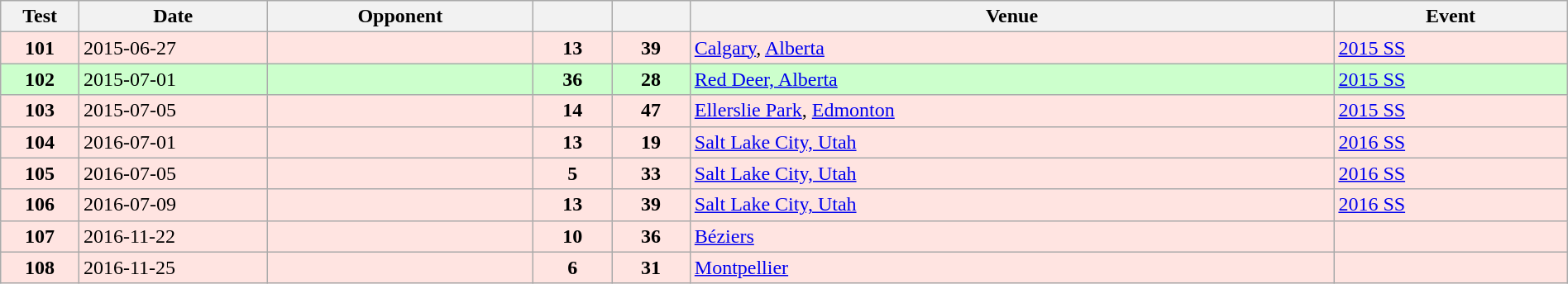<table class="wikitable sortable" style="width:100%">
<tr>
<th style="width:5%">Test</th>
<th style="width:12%">Date</th>
<th style="width:17%">Opponent</th>
<th style="width:5%"></th>
<th style="width:5%"></th>
<th>Venue</th>
<th>Event</th>
</tr>
<tr bgcolor=FFE4E1>
<td align="center"><strong>101</strong></td>
<td>2015-06-27</td>
<td></td>
<td align="center"><strong>13</strong></td>
<td align="center"><strong>39</strong></td>
<td><a href='#'>Calgary</a>, <a href='#'>Alberta</a></td>
<td><a href='#'>2015 SS</a></td>
</tr>
<tr bgcolor=#ccffcc>
<td align="center"><strong>102</strong></td>
<td>2015-07-01</td>
<td></td>
<td align="center"><strong>36</strong></td>
<td align="center"><strong>28</strong></td>
<td><a href='#'>Red Deer, Alberta</a></td>
<td><a href='#'>2015 SS</a></td>
</tr>
<tr bgcolor=FFE4E1>
<td align="center"><strong>103</strong></td>
<td>2015-07-05</td>
<td></td>
<td align="center"><strong>14</strong></td>
<td align="center"><strong>47</strong></td>
<td><a href='#'>Ellerslie Park</a>, <a href='#'>Edmonton</a></td>
<td><a href='#'>2015 SS</a></td>
</tr>
<tr bgcolor=FFE4E1>
<td align="center"><strong>104</strong></td>
<td>2016-07-01</td>
<td></td>
<td align="center"><strong>13</strong></td>
<td align="center"><strong>19</strong></td>
<td><a href='#'>Salt Lake City, Utah</a></td>
<td><a href='#'>2016 SS</a></td>
</tr>
<tr bgcolor=FFE4E1>
<td align="center"><strong>105</strong></td>
<td>2016-07-05</td>
<td></td>
<td align="center"><strong>5</strong></td>
<td align="center"><strong>33</strong></td>
<td><a href='#'>Salt Lake City, Utah</a></td>
<td><a href='#'>2016 SS</a></td>
</tr>
<tr bgcolor=FFE4E1>
<td align="center"><strong>106</strong></td>
<td>2016-07-09</td>
<td></td>
<td align="center"><strong>13</strong></td>
<td align="center"><strong>39</strong></td>
<td><a href='#'>Salt Lake City, Utah</a></td>
<td><a href='#'>2016 SS</a></td>
</tr>
<tr bgcolor=FFE4E1>
<td align="center"><strong>107</strong></td>
<td>2016-11-22</td>
<td></td>
<td align="center"><strong>10</strong></td>
<td align="center"><strong>36</strong></td>
<td><a href='#'>Béziers</a></td>
<td></td>
</tr>
<tr bgcolor=FFE4E1>
<td align="center"><strong>108</strong></td>
<td>2016-11-25</td>
<td></td>
<td align="center"><strong>6</strong></td>
<td align="center"><strong>31</strong></td>
<td><a href='#'>Montpellier</a></td>
<td></td>
</tr>
</table>
